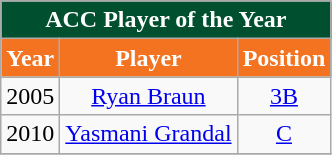<table class="wikitable">
<tr>
<td colspan="3" style="background: #005030; color:white; text-align:center;"><strong>ACC Player of the Year</strong></td>
</tr>
<tr>
<th style="background: #F47321; color:white;">Year</th>
<th style="background: #F47321; color:white;">Player</th>
<th style="background: #F47321; color:white;">Position</th>
</tr>
<tr style="text-align:center;">
<td>2005</td>
<td><a href='#'>Ryan Braun</a></td>
<td><a href='#'>3B</a></td>
</tr>
<tr style="text-align:center;">
<td>2010</td>
<td><a href='#'>Yasmani Grandal</a></td>
<td><a href='#'>C</a></td>
</tr>
<tr>
</tr>
</table>
